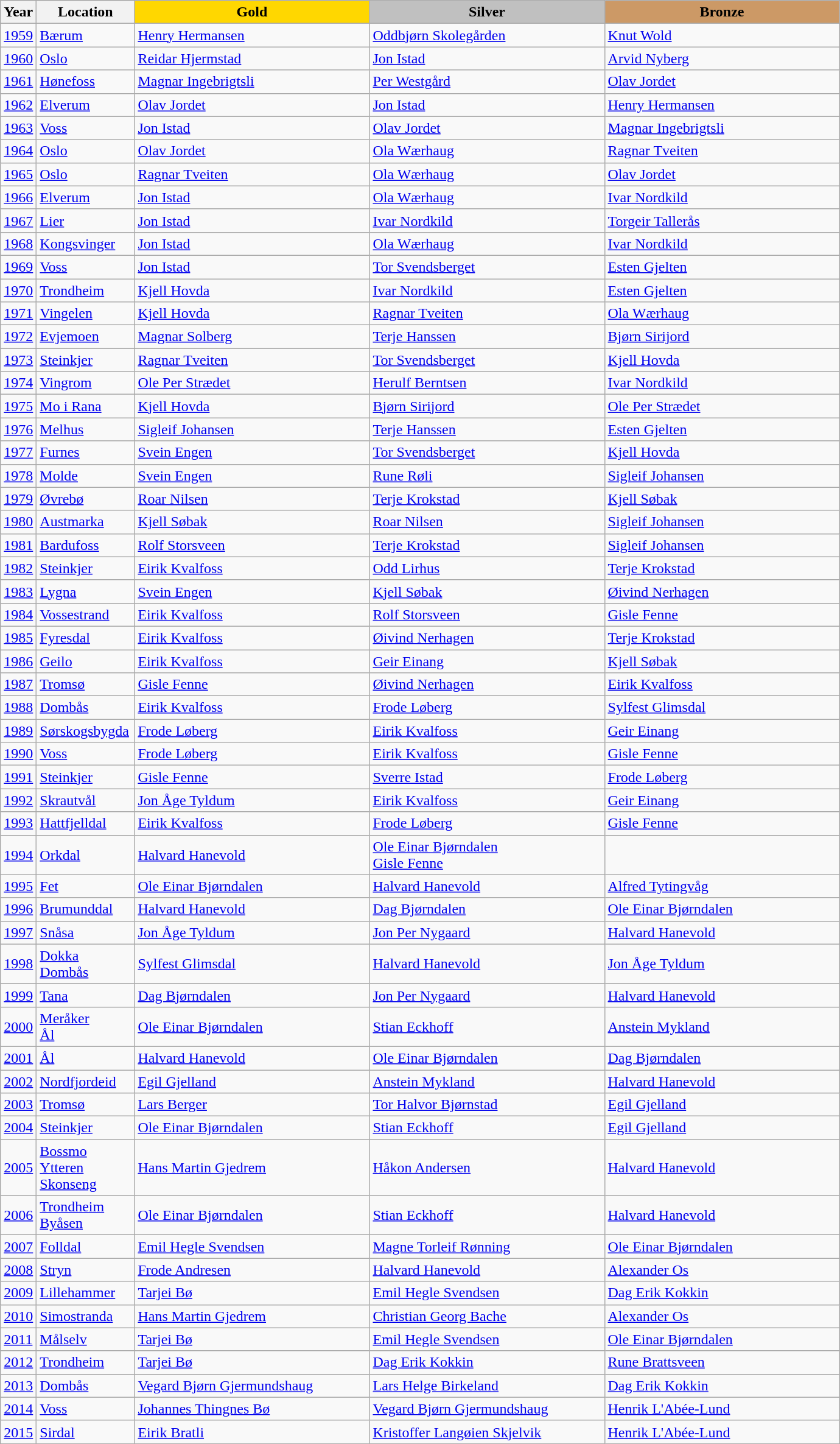<table class="wikitable">
<tr>
<th>Year</th>
<th width="100">Location</th>
<th style="background:gold" width="250">Gold</th>
<th style="background:silver" width="250">Silver</th>
<th style="background:#cc9966" width="250">Bronze</th>
</tr>
<tr>
<td><a href='#'>1959</a></td>
<td><a href='#'>Bærum</a></td>
<td><a href='#'>Henry Hermansen</a></td>
<td><a href='#'>Oddbjørn Skolegården</a></td>
<td><a href='#'>Knut Wold</a></td>
</tr>
<tr>
<td><a href='#'>1960</a></td>
<td><a href='#'>Oslo</a></td>
<td><a href='#'>Reidar Hjermstad</a></td>
<td><a href='#'>Jon Istad</a></td>
<td><a href='#'>Arvid Nyberg</a></td>
</tr>
<tr>
<td><a href='#'>1961</a></td>
<td><a href='#'>Hønefoss</a></td>
<td><a href='#'>Magnar Ingebrigtsli</a></td>
<td><a href='#'>Per Westgård</a></td>
<td><a href='#'>Olav Jordet</a></td>
</tr>
<tr>
<td><a href='#'>1962</a></td>
<td><a href='#'>Elverum</a></td>
<td><a href='#'>Olav Jordet</a></td>
<td><a href='#'>Jon Istad</a></td>
<td><a href='#'>Henry Hermansen</a></td>
</tr>
<tr>
<td><a href='#'>1963</a></td>
<td><a href='#'>Voss</a></td>
<td><a href='#'>Jon Istad</a></td>
<td><a href='#'>Olav Jordet</a></td>
<td><a href='#'>Magnar Ingebrigtsli</a></td>
</tr>
<tr>
<td><a href='#'>1964</a></td>
<td><a href='#'>Oslo</a></td>
<td><a href='#'>Olav Jordet</a></td>
<td><a href='#'>Ola Wærhaug</a></td>
<td><a href='#'>Ragnar Tveiten</a></td>
</tr>
<tr>
<td><a href='#'>1965</a></td>
<td><a href='#'>Oslo</a></td>
<td><a href='#'>Ragnar Tveiten</a></td>
<td><a href='#'>Ola Wærhaug</a></td>
<td><a href='#'>Olav Jordet</a></td>
</tr>
<tr>
<td><a href='#'>1966</a></td>
<td><a href='#'>Elverum</a></td>
<td><a href='#'>Jon Istad</a></td>
<td><a href='#'>Ola Wærhaug</a></td>
<td><a href='#'>Ivar Nordkild</a></td>
</tr>
<tr>
<td><a href='#'>1967</a></td>
<td><a href='#'>Lier</a></td>
<td><a href='#'>Jon Istad</a></td>
<td><a href='#'>Ivar Nordkild</a></td>
<td><a href='#'>Torgeir Tallerås</a></td>
</tr>
<tr>
<td><a href='#'>1968</a></td>
<td><a href='#'>Kongsvinger</a></td>
<td><a href='#'>Jon Istad</a></td>
<td><a href='#'>Ola Wærhaug</a></td>
<td><a href='#'>Ivar Nordkild</a></td>
</tr>
<tr>
<td><a href='#'>1969</a></td>
<td><a href='#'>Voss</a></td>
<td><a href='#'>Jon Istad</a></td>
<td><a href='#'>Tor Svendsberget</a></td>
<td><a href='#'>Esten Gjelten</a></td>
</tr>
<tr>
<td><a href='#'>1970</a></td>
<td><a href='#'>Trondheim</a></td>
<td><a href='#'>Kjell Hovda</a></td>
<td><a href='#'>Ivar Nordkild</a></td>
<td><a href='#'>Esten Gjelten</a></td>
</tr>
<tr>
<td><a href='#'>1971</a></td>
<td><a href='#'>Vingelen</a></td>
<td><a href='#'>Kjell Hovda</a></td>
<td><a href='#'>Ragnar Tveiten</a></td>
<td><a href='#'>Ola Wærhaug</a></td>
</tr>
<tr>
<td><a href='#'>1972</a></td>
<td><a href='#'>Evjemoen</a></td>
<td><a href='#'>Magnar Solberg</a></td>
<td><a href='#'>Terje Hanssen</a></td>
<td><a href='#'>Bjørn Sirijord</a></td>
</tr>
<tr>
<td><a href='#'>1973</a></td>
<td><a href='#'>Steinkjer</a></td>
<td><a href='#'>Ragnar Tveiten</a></td>
<td><a href='#'>Tor Svendsberget</a></td>
<td><a href='#'>Kjell Hovda</a></td>
</tr>
<tr>
<td><a href='#'>1974</a></td>
<td><a href='#'>Vingrom</a></td>
<td><a href='#'>Ole Per Strædet</a></td>
<td><a href='#'>Herulf Berntsen</a></td>
<td><a href='#'>Ivar Nordkild</a></td>
</tr>
<tr>
<td><a href='#'>1975</a></td>
<td><a href='#'>Mo i Rana</a></td>
<td><a href='#'>Kjell Hovda</a></td>
<td><a href='#'>Bjørn Sirijord</a></td>
<td><a href='#'>Ole Per Strædet</a></td>
</tr>
<tr>
<td><a href='#'>1976</a></td>
<td><a href='#'>Melhus</a></td>
<td><a href='#'>Sigleif Johansen</a></td>
<td><a href='#'>Terje Hanssen</a></td>
<td><a href='#'>Esten Gjelten</a></td>
</tr>
<tr>
<td><a href='#'>1977</a></td>
<td><a href='#'>Furnes</a></td>
<td><a href='#'>Svein Engen</a></td>
<td><a href='#'>Tor Svendsberget</a></td>
<td><a href='#'>Kjell Hovda</a></td>
</tr>
<tr>
<td><a href='#'>1978</a></td>
<td><a href='#'>Molde</a></td>
<td><a href='#'>Svein Engen</a></td>
<td><a href='#'>Rune Røli</a></td>
<td><a href='#'>Sigleif Johansen</a></td>
</tr>
<tr>
<td><a href='#'>1979</a></td>
<td><a href='#'>Øvrebø</a></td>
<td><a href='#'>Roar Nilsen</a></td>
<td><a href='#'>Terje Krokstad</a></td>
<td><a href='#'>Kjell Søbak</a></td>
</tr>
<tr>
<td><a href='#'>1980</a></td>
<td><a href='#'>Austmarka</a></td>
<td><a href='#'>Kjell Søbak</a></td>
<td><a href='#'>Roar Nilsen</a></td>
<td><a href='#'>Sigleif Johansen</a></td>
</tr>
<tr>
<td><a href='#'>1981</a></td>
<td><a href='#'>Bardufoss</a></td>
<td><a href='#'>Rolf Storsveen</a></td>
<td><a href='#'>Terje Krokstad</a></td>
<td><a href='#'>Sigleif Johansen</a></td>
</tr>
<tr>
<td><a href='#'>1982</a></td>
<td><a href='#'>Steinkjer</a></td>
<td><a href='#'>Eirik Kvalfoss</a></td>
<td><a href='#'>Odd Lirhus</a></td>
<td><a href='#'>Terje Krokstad</a></td>
</tr>
<tr>
<td><a href='#'>1983</a></td>
<td><a href='#'>Lygna</a></td>
<td><a href='#'>Svein Engen</a></td>
<td><a href='#'>Kjell Søbak</a></td>
<td><a href='#'>Øivind Nerhagen</a></td>
</tr>
<tr>
<td><a href='#'>1984</a></td>
<td><a href='#'>Vossestrand</a></td>
<td><a href='#'>Eirik Kvalfoss</a></td>
<td><a href='#'>Rolf Storsveen</a></td>
<td><a href='#'>Gisle Fenne</a></td>
</tr>
<tr>
<td><a href='#'>1985</a></td>
<td><a href='#'>Fyresdal</a></td>
<td><a href='#'>Eirik Kvalfoss</a></td>
<td><a href='#'>Øivind Nerhagen</a></td>
<td><a href='#'>Terje Krokstad</a></td>
</tr>
<tr>
<td><a href='#'>1986</a></td>
<td><a href='#'>Geilo</a></td>
<td><a href='#'>Eirik Kvalfoss</a></td>
<td><a href='#'>Geir Einang</a></td>
<td><a href='#'>Kjell Søbak</a></td>
</tr>
<tr>
<td><a href='#'>1987</a></td>
<td><a href='#'>Tromsø</a></td>
<td><a href='#'>Gisle Fenne</a></td>
<td><a href='#'>Øivind Nerhagen</a></td>
<td><a href='#'>Eirik Kvalfoss</a></td>
</tr>
<tr>
<td><a href='#'>1988</a></td>
<td><a href='#'>Dombås</a></td>
<td><a href='#'>Eirik Kvalfoss</a></td>
<td><a href='#'>Frode Løberg</a></td>
<td><a href='#'>Sylfest Glimsdal</a></td>
</tr>
<tr>
<td><a href='#'>1989</a></td>
<td><a href='#'>Sørskogsbygda</a></td>
<td><a href='#'>Frode Løberg</a></td>
<td><a href='#'>Eirik Kvalfoss</a></td>
<td><a href='#'>Geir Einang</a></td>
</tr>
<tr>
<td><a href='#'>1990</a></td>
<td><a href='#'>Voss</a></td>
<td><a href='#'>Frode Løberg</a></td>
<td><a href='#'>Eirik Kvalfoss</a></td>
<td><a href='#'>Gisle Fenne</a></td>
</tr>
<tr>
<td><a href='#'>1991</a></td>
<td><a href='#'>Steinkjer</a></td>
<td><a href='#'>Gisle Fenne</a></td>
<td><a href='#'>Sverre Istad</a></td>
<td><a href='#'>Frode Løberg</a></td>
</tr>
<tr>
<td><a href='#'>1992</a></td>
<td><a href='#'>Skrautvål</a></td>
<td><a href='#'>Jon Åge Tyldum</a></td>
<td><a href='#'>Eirik Kvalfoss</a></td>
<td><a href='#'>Geir Einang</a></td>
</tr>
<tr>
<td><a href='#'>1993</a></td>
<td><a href='#'>Hattfjelldal</a></td>
<td><a href='#'>Eirik Kvalfoss</a></td>
<td><a href='#'>Frode Løberg</a></td>
<td><a href='#'>Gisle Fenne</a></td>
</tr>
<tr>
<td><a href='#'>1994</a></td>
<td><a href='#'>Orkdal</a></td>
<td><a href='#'>Halvard Hanevold</a></td>
<td><a href='#'>Ole Einar Bjørndalen</a><br><a href='#'>Gisle Fenne</a></td>
<td></td>
</tr>
<tr>
<td><a href='#'>1995</a></td>
<td><a href='#'>Fet</a></td>
<td><a href='#'>Ole Einar Bjørndalen</a></td>
<td><a href='#'>Halvard Hanevold</a></td>
<td><a href='#'>Alfred Tytingvåg</a></td>
</tr>
<tr>
<td><a href='#'>1996</a></td>
<td><a href='#'>Brumunddal</a></td>
<td><a href='#'>Halvard Hanevold</a></td>
<td><a href='#'>Dag Bjørndalen</a></td>
<td><a href='#'>Ole Einar Bjørndalen</a></td>
</tr>
<tr>
<td><a href='#'>1997</a></td>
<td><a href='#'>Snåsa</a></td>
<td><a href='#'>Jon Åge Tyldum</a></td>
<td><a href='#'>Jon Per Nygaard</a></td>
<td><a href='#'>Halvard Hanevold</a></td>
</tr>
<tr>
<td><a href='#'>1998</a></td>
<td><a href='#'>Dokka</a><br><a href='#'>Dombås</a></td>
<td><a href='#'>Sylfest Glimsdal</a></td>
<td><a href='#'>Halvard Hanevold</a></td>
<td><a href='#'>Jon Åge Tyldum</a></td>
</tr>
<tr>
<td><a href='#'>1999</a></td>
<td><a href='#'>Tana</a></td>
<td><a href='#'>Dag Bjørndalen</a></td>
<td><a href='#'>Jon Per Nygaard</a></td>
<td><a href='#'>Halvard Hanevold</a></td>
</tr>
<tr>
<td><a href='#'>2000</a></td>
<td><a href='#'>Meråker</a><br><a href='#'>Ål</a></td>
<td><a href='#'>Ole Einar Bjørndalen</a></td>
<td><a href='#'>Stian Eckhoff</a></td>
<td><a href='#'>Anstein Mykland</a></td>
</tr>
<tr>
<td><a href='#'>2001</a></td>
<td><a href='#'>Ål</a></td>
<td><a href='#'>Halvard Hanevold</a></td>
<td><a href='#'>Ole Einar Bjørndalen</a></td>
<td><a href='#'>Dag Bjørndalen</a></td>
</tr>
<tr>
<td><a href='#'>2002</a></td>
<td><a href='#'>Nordfjordeid</a></td>
<td><a href='#'>Egil Gjelland</a></td>
<td><a href='#'>Anstein Mykland</a></td>
<td><a href='#'>Halvard Hanevold</a></td>
</tr>
<tr>
<td><a href='#'>2003</a></td>
<td><a href='#'>Tromsø</a></td>
<td><a href='#'>Lars Berger</a></td>
<td><a href='#'>Tor Halvor Bjørnstad</a></td>
<td><a href='#'>Egil Gjelland</a></td>
</tr>
<tr>
<td><a href='#'>2004</a></td>
<td><a href='#'>Steinkjer</a></td>
<td><a href='#'>Ole Einar Bjørndalen</a></td>
<td><a href='#'>Stian Eckhoff</a></td>
<td><a href='#'>Egil Gjelland</a></td>
</tr>
<tr>
<td><a href='#'>2005</a></td>
<td><a href='#'>Bossmo</a><br><a href='#'>Ytteren</a><br><a href='#'>Skonseng</a></td>
<td><a href='#'>Hans Martin Gjedrem</a></td>
<td><a href='#'>Håkon Andersen</a></td>
<td><a href='#'>Halvard Hanevold</a></td>
</tr>
<tr>
<td><a href='#'>2006</a></td>
<td><a href='#'>Trondheim</a><br><a href='#'>Byåsen</a></td>
<td><a href='#'>Ole Einar Bjørndalen</a></td>
<td><a href='#'>Stian Eckhoff</a></td>
<td><a href='#'>Halvard Hanevold</a></td>
</tr>
<tr>
<td><a href='#'>2007</a></td>
<td><a href='#'>Folldal</a></td>
<td><a href='#'>Emil Hegle Svendsen</a></td>
<td><a href='#'>Magne Torleif Rønning</a></td>
<td><a href='#'>Ole Einar Bjørndalen</a></td>
</tr>
<tr>
<td><a href='#'>2008</a></td>
<td><a href='#'>Stryn</a></td>
<td><a href='#'>Frode Andresen</a></td>
<td><a href='#'>Halvard Hanevold</a></td>
<td><a href='#'>Alexander Os</a></td>
</tr>
<tr>
<td><a href='#'>2009</a></td>
<td><a href='#'>Lillehammer</a></td>
<td><a href='#'>Tarjei Bø</a></td>
<td><a href='#'>Emil Hegle Svendsen</a></td>
<td><a href='#'>Dag Erik Kokkin</a></td>
</tr>
<tr>
<td><a href='#'>2010</a></td>
<td><a href='#'>Simostranda</a></td>
<td><a href='#'>Hans Martin Gjedrem</a></td>
<td><a href='#'>Christian Georg Bache</a></td>
<td><a href='#'>Alexander Os</a></td>
</tr>
<tr>
<td><a href='#'>2011</a></td>
<td><a href='#'>Målselv</a></td>
<td><a href='#'>Tarjei Bø</a></td>
<td><a href='#'>Emil Hegle Svendsen</a></td>
<td><a href='#'>Ole Einar Bjørndalen</a></td>
</tr>
<tr>
<td><a href='#'>2012</a></td>
<td><a href='#'>Trondheim</a></td>
<td><a href='#'>Tarjei Bø</a></td>
<td><a href='#'>Dag Erik Kokkin</a></td>
<td><a href='#'>Rune Brattsveen</a></td>
</tr>
<tr>
<td><a href='#'>2013</a></td>
<td><a href='#'>Dombås</a></td>
<td><a href='#'>Vegard Bjørn Gjermundshaug</a></td>
<td><a href='#'>Lars Helge Birkeland</a></td>
<td><a href='#'>Dag Erik Kokkin</a></td>
</tr>
<tr>
<td><a href='#'>2014</a></td>
<td><a href='#'>Voss</a></td>
<td><a href='#'>Johannes Thingnes Bø</a></td>
<td><a href='#'>Vegard Bjørn Gjermundshaug</a></td>
<td><a href='#'>Henrik L'Abée-Lund</a></td>
</tr>
<tr>
<td><a href='#'>2015</a></td>
<td><a href='#'>Sirdal</a></td>
<td><a href='#'>Eirik Bratli</a></td>
<td><a href='#'>Kristoffer Langøien Skjelvik</a></td>
<td><a href='#'>Henrik L'Abée-Lund</a></td>
</tr>
</table>
